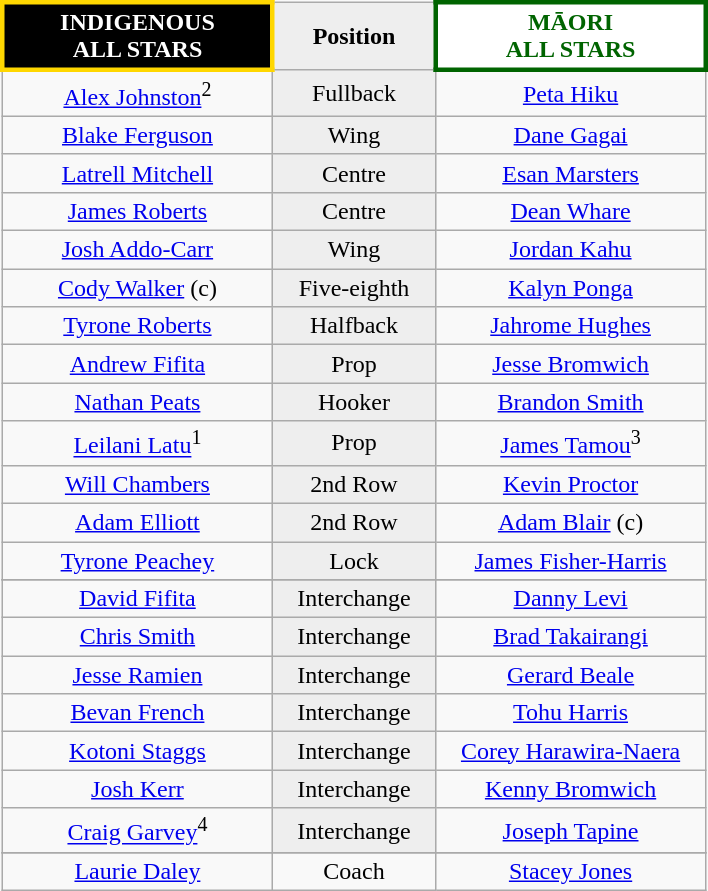<table class="wikitable" style="margin: 1em auto 1em auto">
<tr>
<th align="centre" style="width:170px; border:3px solid gold; background:black; color:white">INDIGENOUS<br>ALL STARS</th>
<th align="center" width="100" style="background: #eeeeee; color: black">Position</th>
<th align="centre" style="width:170px; border:3px solid darkgreen; background:white; color:darkgreen">MĀORI<br>ALL STARS</th>
</tr>
<tr>
<td align="center"><a href='#'>Alex Johnston</a><sup>2</sup> </td>
<td align="center" style="background: #eeeeee">Fullback</td>
<td align="center"> <a href='#'>Peta Hiku</a></td>
</tr>
<tr>
<td align="center"><a href='#'>Blake Ferguson</a> </td>
<td align="center" style="background: #eeeeee">Wing</td>
<td align="center"> <a href='#'>Dane Gagai</a></td>
</tr>
<tr>
<td align="center"><a href='#'>Latrell Mitchell</a> </td>
<td align="center" style="background: #eeeeee">Centre</td>
<td align="center"> <a href='#'>Esan Marsters</a></td>
</tr>
<tr>
<td align="center"><a href='#'>James Roberts</a> </td>
<td align="center" style="background: #eeeeee">Centre</td>
<td align="center"> <a href='#'>Dean Whare</a></td>
</tr>
<tr>
<td align="center"><a href='#'>Josh Addo-Carr</a> </td>
<td align="center" style="background: #eeeeee">Wing</td>
<td align="center"> <a href='#'>Jordan Kahu</a></td>
</tr>
<tr>
<td align="center"><a href='#'>Cody Walker</a> (c) </td>
<td align="center" style="background: #eeeeee">Five-eighth</td>
<td align="center"> <a href='#'>Kalyn Ponga</a></td>
</tr>
<tr>
<td align="center"><a href='#'>Tyrone Roberts</a> </td>
<td align="center" style="background: #eeeeee">Halfback</td>
<td align="center"> <a href='#'>Jahrome Hughes</a></td>
</tr>
<tr>
<td align="center"><a href='#'>Andrew Fifita</a> </td>
<td align="center" style="background: #eeeeee">Prop</td>
<td align="center"> <a href='#'>Jesse Bromwich</a></td>
</tr>
<tr>
<td align="center"><a href='#'>Nathan Peats</a> </td>
<td align="center" style="background: #eeeeee">Hooker</td>
<td align="center"> <a href='#'>Brandon Smith</a></td>
</tr>
<tr>
<td align="center"><a href='#'>Leilani Latu</a><sup>1</sup> </td>
<td align="center" style="background: #eeeeee">Prop</td>
<td align="center"> <a href='#'>James Tamou</a><sup>3</sup></td>
</tr>
<tr>
<td align="center"><a href='#'>Will Chambers</a> </td>
<td align="center" style="background: #eeeeee">2nd Row</td>
<td align="center"> <a href='#'>Kevin Proctor</a></td>
</tr>
<tr>
<td align="center"><a href='#'>Adam Elliott</a> </td>
<td align="center" style="background: #eeeeee">2nd Row</td>
<td align="center"> <a href='#'>Adam Blair</a> (c)</td>
</tr>
<tr>
<td align="center"><a href='#'>Tyrone Peachey</a> </td>
<td align="center" style="background: #eeeeee">Lock</td>
<td align="center"> <a href='#'>James Fisher-Harris</a></td>
</tr>
<tr>
</tr>
<tr>
<td align="center"><a href='#'>David Fifita</a> </td>
<td align="center" style="background: #eeeeee">Interchange</td>
<td align="center"> <a href='#'>Danny Levi</a></td>
</tr>
<tr>
<td align="center"><a href='#'>Chris Smith</a> </td>
<td align="center" style="background: #eeeeee">Interchange</td>
<td align="center"> <a href='#'>Brad Takairangi</a></td>
</tr>
<tr>
<td align="center"><a href='#'>Jesse Ramien</a> </td>
<td align="center" style="background: #eeeeee">Interchange</td>
<td align="center"> <a href='#'>Gerard Beale</a></td>
</tr>
<tr>
<td align="center"><a href='#'>Bevan French</a> </td>
<td align="center" style="background: #eeeeee">Interchange</td>
<td align="center"> <a href='#'>Tohu Harris</a></td>
</tr>
<tr>
<td align="center"><a href='#'>Kotoni Staggs</a> </td>
<td align="center" style="background: #eeeeee">Interchange</td>
<td align="center"> <a href='#'>Corey Harawira-Naera</a></td>
</tr>
<tr>
<td align="center"><a href='#'>Josh Kerr</a> </td>
<td align="center" style="background: #eeeeee">Interchange</td>
<td align="center"> <a href='#'>Kenny Bromwich</a></td>
</tr>
<tr>
<td align="center"><a href='#'>Craig Garvey</a><sup>4</sup></td>
<td align="center" style="background: #eeeeee">Interchange</td>
<td align="center"> <a href='#'>Joseph Tapine</a></td>
</tr>
<tr>
</tr>
<tr>
<td align="center"><a href='#'>Laurie Daley</a></td>
<td align="center">Coach</td>
<td align="center"><a href='#'>Stacey Jones</a></td>
</tr>
</table>
